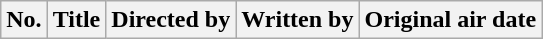<table class="wikitable plainrowheaders">
<tr>
<th style="background:#;">No.</th>
<th style="background:#;">Title</th>
<th style="background:#;">Directed by</th>
<th style="background:#;">Written by</th>
<th style="background:#;">Original air date<br>







</th>
</tr>
</table>
